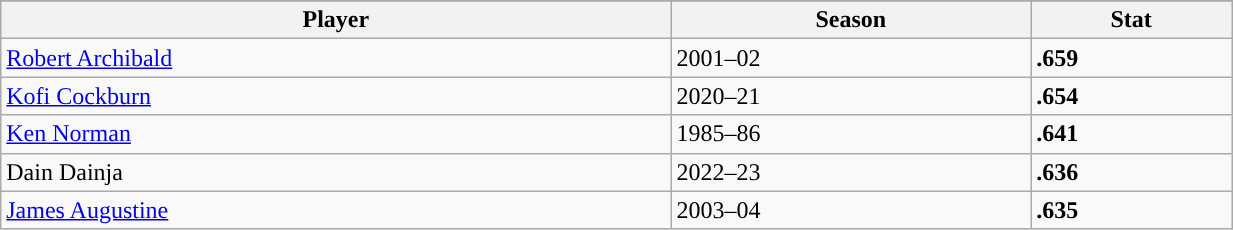<table class="wikitable sortable" style="text-align: left; width: 65%">
<tr>
</tr>
<tr>
<th>Player</th>
<th>Season</th>
<th>Stat</th>
</tr>
<tr>
<td><a href='#'>Robert Archibald</a></td>
<td>2001–02</td>
<td><strong>.659</strong></td>
</tr>
<tr>
<td><a href='#'>Kofi Cockburn</a></td>
<td>2020–21</td>
<td><strong>.654</strong></td>
</tr>
<tr>
<td><a href='#'>Ken Norman</a></td>
<td>1985–86</td>
<td><strong>.641</strong></td>
</tr>
<tr>
<td>Dain Dainja</td>
<td>2022–23</td>
<td><strong>.636</strong></td>
</tr>
<tr>
<td><a href='#'>James Augustine</a></td>
<td>2003–04</td>
<td><strong>.635</strong></td>
</tr>
</table>
